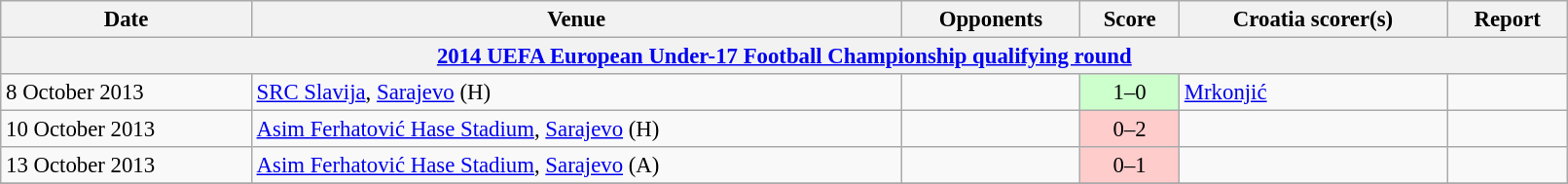<table class="wikitable" width=85%; style="font-size:95%;">
<tr>
<th>Date</th>
<th>Venue</th>
<th>Opponents</th>
<th>Score</th>
<th>Croatia scorer(s)</th>
<th>Report</th>
</tr>
<tr>
<th colspan=7><a href='#'>2014 UEFA European Under-17 Football Championship qualifying round</a></th>
</tr>
<tr>
<td>8 October 2013</td>
<td><a href='#'>SRC Slavija</a>, <a href='#'>Sarajevo</a> (H)</td>
<td></td>
<td align=center bgcolor=#CCFFCC>1–0</td>
<td><a href='#'>Mrkonjić</a></td>
<td></td>
</tr>
<tr>
<td>10 October 2013</td>
<td><a href='#'>Asim Ferhatović Hase Stadium</a>, <a href='#'>Sarajevo</a> (H)</td>
<td></td>
<td align=center bgcolor=#FFCCCC>0–2</td>
<td></td>
<td></td>
</tr>
<tr>
<td>13 October 2013</td>
<td><a href='#'>Asim Ferhatović Hase Stadium</a>, <a href='#'>Sarajevo</a> (A)</td>
<td></td>
<td align=center bgcolor=#FFCCCC>0–1</td>
<td></td>
<td></td>
</tr>
<tr>
</tr>
</table>
